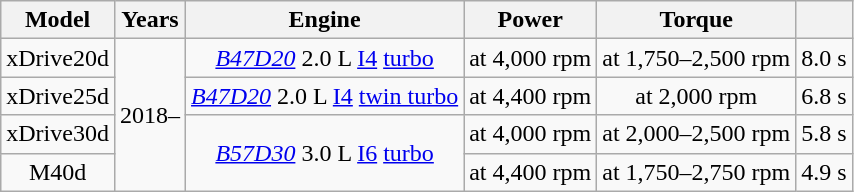<table class="wikitable sortable" style="text-align: center;">
<tr>
<th>Model</th>
<th>Years</th>
<th>Engine</th>
<th>Power</th>
<th>Torque</th>
<th></th>
</tr>
<tr>
<td>xDrive20d</td>
<td rowspan="4">2018–</td>
<td><em><a href='#'>B47D20</a></em> 2.0 L <a href='#'>I4</a> <a href='#'>turbo</a></td>
<td> at 4,000 rpm</td>
<td> at 1,750–2,500 rpm</td>
<td>8.0 s</td>
</tr>
<tr>
<td>xDrive25d</td>
<td><em><a href='#'>B47D20</a></em> 2.0 L <a href='#'>I4</a> <a href='#'>twin turbo</a></td>
<td> at 4,400 rpm</td>
<td> at 2,000 rpm</td>
<td>6.8 s</td>
</tr>
<tr>
<td>xDrive30d</td>
<td rowspan="2"><em><a href='#'>B57D30</a></em> 3.0 L <a href='#'>I6</a> <a href='#'>turbo</a></td>
<td> at 4,000 rpm</td>
<td> at 2,000–2,500 rpm</td>
<td>5.8 s</td>
</tr>
<tr>
<td>M40d</td>
<td> at 4,400 rpm</td>
<td> at 1,750–2,750 rpm</td>
<td>4.9 s</td>
</tr>
</table>
